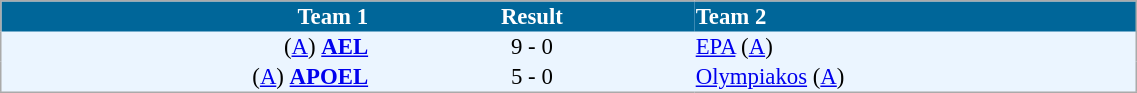<table cellspacing="0" style="background: #EBF5FF; border: 1px #aaa solid; border-collapse: collapse; font-size: 95%;" width=60%>
<tr bgcolor=#006699 style="color:white;">
<th width=25% align="right">Team 1</th>
<th width=22% align="center">Result</th>
<th width=30% align="left">Team 2</th>
</tr>
<tr>
<td align=right>(<a href='#'>A</a>) <strong><a href='#'>AEL</a></strong></td>
<td align=center>9 - 0</td>
<td align=left><a href='#'>EPA</a> (<a href='#'>A</a>)</td>
</tr>
<tr>
<td align=right>(<a href='#'>A</a>) <strong><a href='#'>APOEL</a></strong></td>
<td align=center>5 - 0</td>
<td align=left><a href='#'>Olympiakos</a> (<a href='#'>A</a>)</td>
</tr>
<tr>
</tr>
</table>
